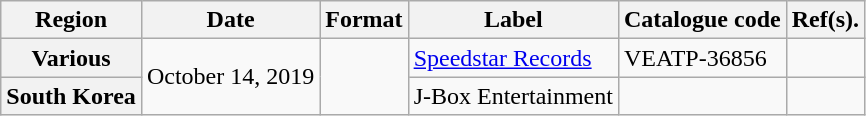<table class="wikitable unsortable plainrowheaders">
<tr>
<th scope="col">Region</th>
<th scope="col">Date</th>
<th scope="col">Format</th>
<th scope="col">Label</th>
<th scope="col">Catalogue code</th>
<th scope="col">Ref(s).</th>
</tr>
<tr>
<th scope="row">Various</th>
<td rowspan="2">October 14, 2019</td>
<td rowspan="2"></td>
<td><a href='#'>Speedstar Records</a></td>
<td>VEATP-36856</td>
<td style="text-align:center;"></td>
</tr>
<tr>
<th scope="row">South Korea</th>
<td>J-Box Entertainment</td>
<td></td>
<td style="text-align:center;"></td>
</tr>
</table>
